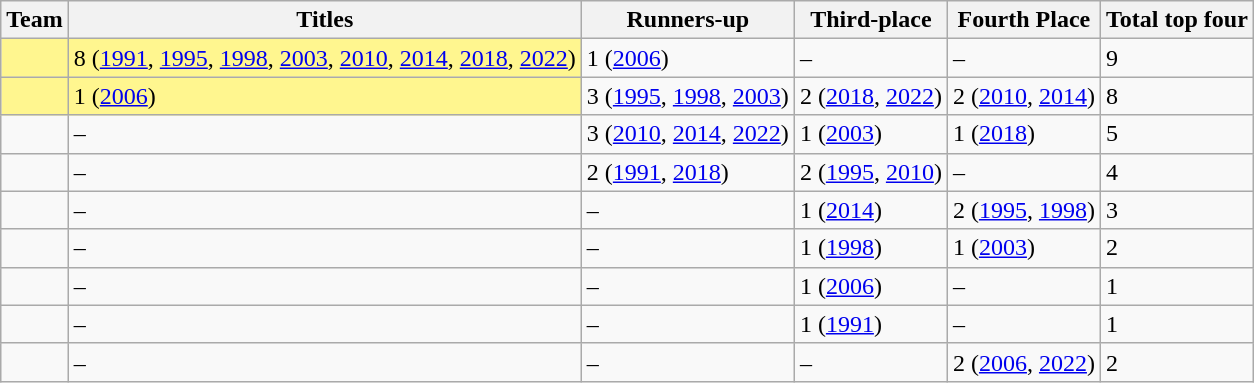<table class="wikitable">
<tr>
<th>Team</th>
<th>Titles</th>
<th>Runners-up</th>
<th>Third-place</th>
<th>Fourth Place</th>
<th>Total top four</th>
</tr>
<tr>
<td bgcolor=#FFF68F></td>
<td bgcolor=#FFF68F>8 (<a href='#'>1991</a>, <a href='#'>1995</a>, <a href='#'>1998</a>, <a href='#'>2003</a>, <a href='#'>2010</a>, <a href='#'>2014</a>, <a href='#'>2018</a>, <a href='#'>2022</a>)</td>
<td>1 (<a href='#'>2006</a>)</td>
<td>–</td>
<td>–</td>
<td>9</td>
</tr>
<tr>
<td bgcolor=#FFF68F></td>
<td bgcolor=#FFF68F>1 (<a href='#'>2006</a>)</td>
<td>3 (<a href='#'>1995</a>, <a href='#'>1998</a>, <a href='#'>2003</a>)</td>
<td>2 (<a href='#'>2018</a>, <a href='#'>2022</a>)</td>
<td>2 (<a href='#'>2010</a>, <a href='#'>2014</a>)</td>
<td>8</td>
</tr>
<tr>
<td></td>
<td>–</td>
<td>3 (<a href='#'>2010</a>, <a href='#'>2014</a>, <a href='#'>2022</a>)</td>
<td>1 (<a href='#'>2003</a>)</td>
<td>1 (<a href='#'>2018</a>)</td>
<td>5</td>
</tr>
<tr>
<td></td>
<td>–</td>
<td>2 (<a href='#'>1991</a>, <a href='#'>2018</a>)</td>
<td>2 (<a href='#'>1995</a>, <a href='#'>2010</a>)</td>
<td>–</td>
<td>4</td>
</tr>
<tr>
<td></td>
<td>–</td>
<td>–</td>
<td>1 (<a href='#'>2014</a>)</td>
<td>2 (<a href='#'>1995</a>, <a href='#'>1998</a>)</td>
<td>3</td>
</tr>
<tr>
<td></td>
<td>–</td>
<td>–</td>
<td>1 (<a href='#'>1998</a>)</td>
<td>1 (<a href='#'>2003</a>)</td>
<td>2</td>
</tr>
<tr>
<td></td>
<td>–</td>
<td>–</td>
<td>1 (<a href='#'>2006</a>)</td>
<td>–</td>
<td>1</td>
</tr>
<tr>
<td></td>
<td>–</td>
<td>–</td>
<td>1 (<a href='#'>1991</a>)</td>
<td>–</td>
<td>1</td>
</tr>
<tr>
<td></td>
<td>–</td>
<td>–</td>
<td>–</td>
<td>2 (<a href='#'>2006</a>, <a href='#'>2022</a>)</td>
<td>2</td>
</tr>
</table>
